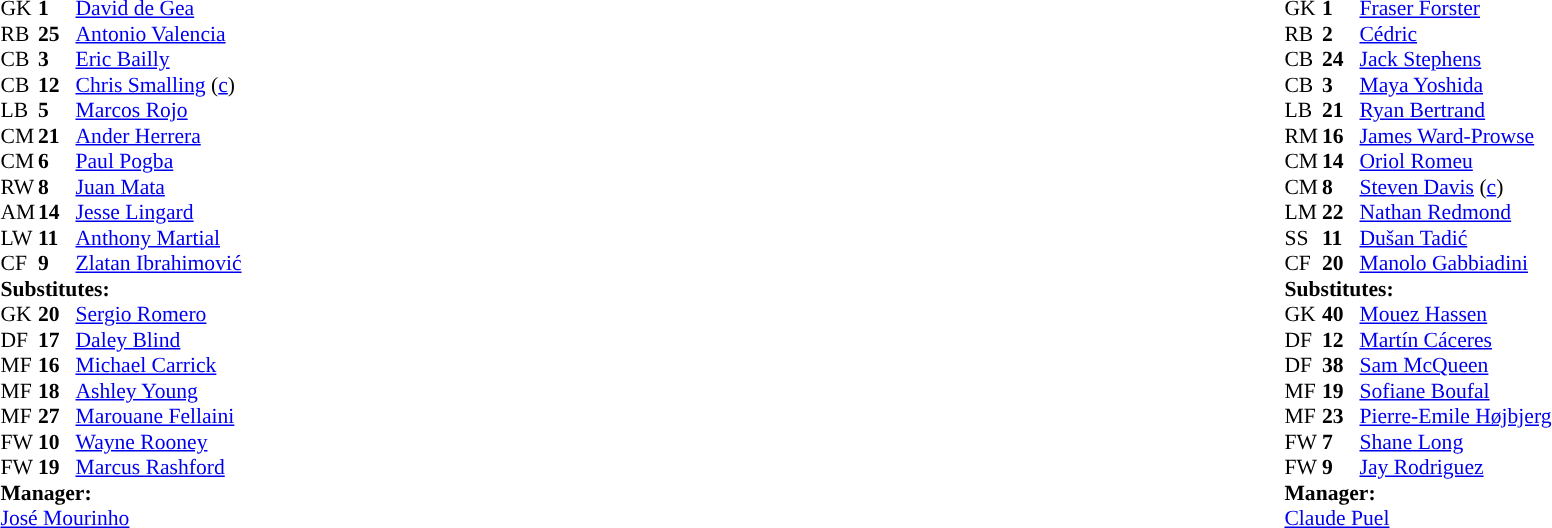<table style="width:100%">
<tr>
<td style="vertical-align:top; width:40%"><br><table cellspacing="0" cellpadding="0" style="font-size:90%">
<tr>
<th width=25></th>
<th width=25></th>
</tr>
<tr>
<td>GK</td>
<td><strong>1</strong></td>
<td> <a href='#'>David de Gea</a></td>
</tr>
<tr>
<td>RB</td>
<td><strong>25</strong></td>
<td> <a href='#'>Antonio Valencia</a></td>
</tr>
<tr>
<td>CB</td>
<td><strong>3</strong></td>
<td> <a href='#'>Eric Bailly</a></td>
</tr>
<tr>
<td>CB</td>
<td><strong>12</strong></td>
<td> <a href='#'>Chris Smalling</a> (<a href='#'>c</a>)</td>
</tr>
<tr>
<td>LB</td>
<td><strong>5</strong></td>
<td> <a href='#'>Marcos Rojo</a></td>
</tr>
<tr>
<td>CM</td>
<td><strong>21</strong></td>
<td> <a href='#'>Ander Herrera</a></td>
<td></td>
</tr>
<tr>
<td>CM</td>
<td><strong>6</strong></td>
<td> <a href='#'>Paul Pogba</a></td>
</tr>
<tr>
<td>RW</td>
<td><strong>8</strong></td>
<td> <a href='#'>Juan Mata</a></td>
<td></td>
<td></td>
</tr>
<tr>
<td>AM</td>
<td><strong>14</strong></td>
<td> <a href='#'>Jesse Lingard</a></td>
<td></td>
<td></td>
</tr>
<tr>
<td>LW</td>
<td><strong>11</strong></td>
<td> <a href='#'>Anthony Martial</a></td>
<td></td>
<td></td>
</tr>
<tr>
<td>CF</td>
<td><strong>9</strong></td>
<td> <a href='#'>Zlatan Ibrahimović</a></td>
</tr>
<tr>
<td colspan="3"><strong>Substitutes:</strong></td>
</tr>
<tr>
<td>GK</td>
<td><strong>20</strong></td>
<td> <a href='#'>Sergio Romero</a></td>
</tr>
<tr>
<td>DF</td>
<td><strong>17</strong></td>
<td> <a href='#'>Daley Blind</a></td>
</tr>
<tr>
<td>MF</td>
<td><strong>16</strong></td>
<td> <a href='#'>Michael Carrick</a></td>
<td></td>
<td></td>
</tr>
<tr>
<td>MF</td>
<td><strong>18</strong></td>
<td> <a href='#'>Ashley Young</a></td>
</tr>
<tr>
<td>MF</td>
<td><strong>27</strong></td>
<td> <a href='#'>Marouane Fellaini</a></td>
<td></td>
<td></td>
</tr>
<tr>
<td>FW</td>
<td><strong>10</strong></td>
<td> <a href='#'>Wayne Rooney</a></td>
</tr>
<tr>
<td>FW</td>
<td><strong>19</strong></td>
<td> <a href='#'>Marcus Rashford</a></td>
<td></td>
<td></td>
</tr>
<tr>
<td colspan="3"><strong>Manager:</strong></td>
</tr>
<tr>
<td colspan="4"> <a href='#'>José Mourinho</a></td>
</tr>
</table>
</td>
<td style="vertical-align:top"></td>
<td style="vertical-align:top; width:50%"><br><table cellspacing="0" cellpadding="0" style="font-size:90%; margin:auto">
<tr>
<th width=25></th>
<th width=25></th>
</tr>
<tr>
<td>GK</td>
<td><strong>1</strong></td>
<td> <a href='#'>Fraser Forster</a></td>
</tr>
<tr>
<td>RB</td>
<td><strong>2</strong></td>
<td> <a href='#'>Cédric</a></td>
</tr>
<tr>
<td>CB</td>
<td><strong>24</strong></td>
<td> <a href='#'>Jack Stephens</a></td>
<td></td>
</tr>
<tr>
<td>CB</td>
<td><strong>3</strong></td>
<td> <a href='#'>Maya Yoshida</a></td>
</tr>
<tr>
<td>LB</td>
<td><strong>21</strong></td>
<td> <a href='#'>Ryan Bertrand</a></td>
</tr>
<tr>
<td>RM</td>
<td><strong>16</strong></td>
<td> <a href='#'>James Ward-Prowse</a></td>
</tr>
<tr>
<td>CM</td>
<td><strong>14</strong></td>
<td> <a href='#'>Oriol Romeu</a></td>
<td></td>
</tr>
<tr>
<td>CM</td>
<td><strong>8</strong></td>
<td> <a href='#'>Steven Davis</a> (<a href='#'>c</a>)</td>
<td></td>
<td></td>
</tr>
<tr>
<td>LM</td>
<td><strong>22</strong></td>
<td> <a href='#'>Nathan Redmond</a></td>
<td></td>
</tr>
<tr>
<td>SS</td>
<td><strong>11</strong></td>
<td> <a href='#'>Dušan Tadić</a></td>
<td></td>
<td></td>
</tr>
<tr>
<td>CF</td>
<td><strong>20</strong></td>
<td> <a href='#'>Manolo Gabbiadini</a></td>
<td></td>
<td></td>
</tr>
<tr>
<td colspan=3><strong>Substitutes:</strong></td>
</tr>
<tr>
<td>GK</td>
<td><strong>40</strong></td>
<td> <a href='#'>Mouez Hassen</a></td>
</tr>
<tr>
<td>DF</td>
<td><strong>12</strong></td>
<td> <a href='#'>Martín Cáceres</a></td>
</tr>
<tr>
<td>DF</td>
<td><strong>38</strong></td>
<td> <a href='#'>Sam McQueen</a></td>
</tr>
<tr>
<td>MF</td>
<td><strong>19</strong></td>
<td> <a href='#'>Sofiane Boufal</a></td>
<td></td>
<td></td>
</tr>
<tr>
<td>MF</td>
<td><strong>23</strong></td>
<td> <a href='#'>Pierre-Emile Højbjerg</a></td>
</tr>
<tr>
<td>FW</td>
<td><strong>7</strong></td>
<td> <a href='#'>Shane Long</a></td>
<td></td>
<td></td>
</tr>
<tr>
<td>FW</td>
<td><strong>9</strong></td>
<td> <a href='#'>Jay Rodriguez</a></td>
<td></td>
<td></td>
</tr>
<tr>
<td colspan=3><strong>Manager:</strong></td>
</tr>
<tr>
<td colspan=4> <a href='#'>Claude Puel</a></td>
</tr>
</table>
</td>
</tr>
</table>
